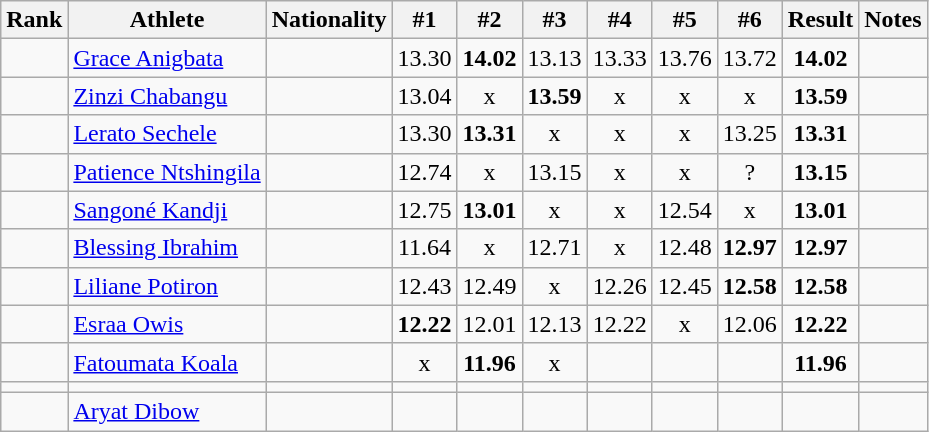<table class="wikitable sortable" style="text-align:center">
<tr>
<th>Rank</th>
<th>Athlete</th>
<th>Nationality</th>
<th>#1</th>
<th>#2</th>
<th>#3</th>
<th>#4</th>
<th>#5</th>
<th>#6</th>
<th>Result</th>
<th>Notes</th>
</tr>
<tr>
<td></td>
<td align="left"><a href='#'>Grace Anigbata</a></td>
<td align=left></td>
<td>13.30</td>
<td><strong>14.02</strong></td>
<td>13.13</td>
<td>13.33</td>
<td>13.76</td>
<td>13.72</td>
<td><strong>14.02</strong></td>
<td></td>
</tr>
<tr>
<td></td>
<td align="left"><a href='#'>Zinzi Chabangu</a></td>
<td align=left></td>
<td>13.04</td>
<td>x</td>
<td><strong>13.59</strong></td>
<td>x</td>
<td>x</td>
<td>x</td>
<td><strong>13.59</strong></td>
<td></td>
</tr>
<tr>
<td></td>
<td align="left"><a href='#'>Lerato Sechele</a></td>
<td align=left></td>
<td>13.30</td>
<td><strong>13.31</strong></td>
<td>x</td>
<td>x</td>
<td>x</td>
<td>13.25</td>
<td><strong>13.31</strong></td>
<td></td>
</tr>
<tr>
<td></td>
<td align="left"><a href='#'>Patience Ntshingila</a></td>
<td align=left></td>
<td>12.74</td>
<td>x</td>
<td>13.15</td>
<td>x</td>
<td>x</td>
<td>?</td>
<td><strong>13.15</strong></td>
<td></td>
</tr>
<tr>
<td></td>
<td align="left"><a href='#'>Sangoné Kandji</a></td>
<td align=left></td>
<td>12.75</td>
<td><strong>13.01</strong></td>
<td>x</td>
<td>x</td>
<td>12.54</td>
<td>x</td>
<td><strong>13.01</strong></td>
<td></td>
</tr>
<tr>
<td></td>
<td align="left"><a href='#'>Blessing Ibrahim</a></td>
<td align=left></td>
<td>11.64</td>
<td>x</td>
<td>12.71</td>
<td>x</td>
<td>12.48</td>
<td><strong>12.97</strong></td>
<td><strong>12.97</strong></td>
<td></td>
</tr>
<tr>
<td></td>
<td align="left"><a href='#'>Liliane Potiron</a></td>
<td align=left></td>
<td>12.43</td>
<td>12.49</td>
<td>x</td>
<td>12.26</td>
<td>12.45</td>
<td><strong>12.58</strong></td>
<td><strong>12.58</strong></td>
<td></td>
</tr>
<tr>
<td></td>
<td align="left"><a href='#'>Esraa Owis</a></td>
<td align=left></td>
<td><strong>12.22</strong></td>
<td>12.01</td>
<td>12.13</td>
<td>12.22</td>
<td>x</td>
<td>12.06</td>
<td><strong>12.22</strong></td>
<td></td>
</tr>
<tr>
<td></td>
<td align="left"><a href='#'>Fatoumata Koala</a></td>
<td align=left></td>
<td>x</td>
<td><strong>11.96</strong></td>
<td>x</td>
<td></td>
<td></td>
<td></td>
<td><strong>11.96</strong></td>
<td></td>
</tr>
<tr>
<td></td>
<td align="left"></td>
<td align=left></td>
<td></td>
<td></td>
<td></td>
<td></td>
<td></td>
<td></td>
<td><strong></strong></td>
<td></td>
</tr>
<tr>
<td></td>
<td align="left"><a href='#'>Aryat Dibow</a></td>
<td align=left></td>
<td></td>
<td></td>
<td></td>
<td></td>
<td></td>
<td></td>
<td><strong></strong></td>
<td></td>
</tr>
</table>
